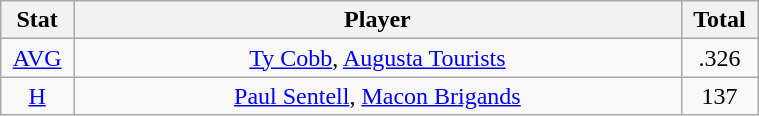<table class="wikitable" width="40%" style="text-align:center;">
<tr>
<th width="5%">Stat</th>
<th width="60%">Player</th>
<th width="5%">Total</th>
</tr>
<tr>
<td><a href='#'>AVG</a></td>
<td><a href='#'>Ty Cobb</a>, <a href='#'>Augusta Tourists</a></td>
<td>.326</td>
</tr>
<tr>
<td><a href='#'>H</a></td>
<td><a href='#'>Paul Sentell</a>, <a href='#'>Macon Brigands</a></td>
<td>137</td>
</tr>
</table>
